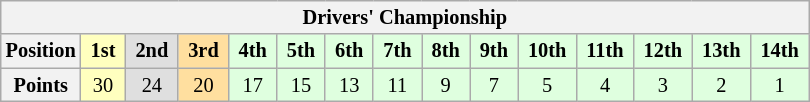<table class="wikitable" style="font-size:85%; text-align:center">
<tr>
<th colspan=15>Drivers' Championship</th>
</tr>
<tr>
<th>Position</th>
<td style="background:#ffffbf;"> <strong>1st</strong> </td>
<td style="background:#dfdfdf;"> <strong>2nd</strong> </td>
<td style="background:#ffdf9f;"> <strong>3rd</strong> </td>
<td style="background:#dfffdf;"> <strong>4th</strong> </td>
<td style="background:#dfffdf;"> <strong>5th</strong> </td>
<td style="background:#dfffdf;"> <strong>6th</strong> </td>
<td style="background:#dfffdf;"> <strong>7th</strong> </td>
<td style="background:#dfffdf;"> <strong>8th</strong> </td>
<td style="background:#dfffdf;"> <strong>9th</strong> </td>
<td style="background:#dfffdf;"> <strong>10th</strong> </td>
<td style="background:#dfffdf;"> <strong>11th</strong> </td>
<td style="background:#dfffdf;"> <strong>12th</strong> </td>
<td style="background:#dfffdf;"> <strong>13th</strong> </td>
<td style="background:#dfffdf;"> <strong>14th</strong> </td>
</tr>
<tr>
<th>Points</th>
<td style="background:#ffffbf;">30</td>
<td style="background:#dfdfdf;">24</td>
<td style="background:#ffdf9f;">20</td>
<td style="background:#dfffdf;">17</td>
<td style="background:#dfffdf;">15</td>
<td style="background:#dfffdf;">13</td>
<td style="background:#dfffdf;">11</td>
<td style="background:#dfffdf;">9</td>
<td style="background:#dfffdf;">7</td>
<td style="background:#dfffdf;">5</td>
<td style="background:#dfffdf;">4</td>
<td style="background:#dfffdf;">3</td>
<td style="background:#dfffdf;">2</td>
<td style="background:#dfffdf;">1</td>
</tr>
</table>
